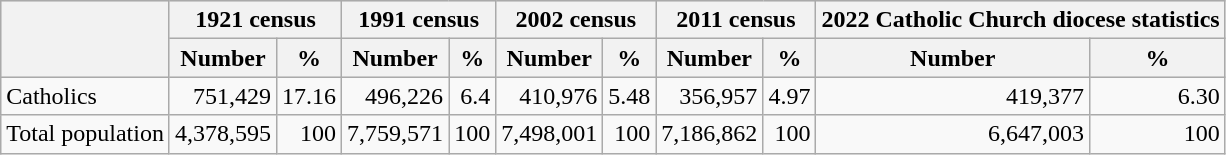<table class="wikitable">
<tr bgcolor="#e0e0e0">
<th rowspan="2"></th>
<th colspan="2">1921 census</th>
<th colspan="2">1991 census</th>
<th colspan="2">2002 census</th>
<th colspan="2">2011 census</th>
<th colspan="2">2022 Catholic Church diocese statistics</th>
</tr>
<tr bgcolor="#e0e0e0">
<th>Number</th>
<th>%</th>
<th>Number</th>
<th>%</th>
<th>Number</th>
<th>%</th>
<th>Number</th>
<th>%</th>
<th>Number</th>
<th>%</th>
</tr>
<tr>
<td>Catholics</td>
<td align="right">751,429</td>
<td align="right">17.16</td>
<td align="right">496,226</td>
<td align="right">6.4</td>
<td align="right">410,976</td>
<td align="right">5.48</td>
<td align="right">356,957</td>
<td align="right">4.97</td>
<td align="right">419,377</td>
<td align="right">6.30</td>
</tr>
<tr>
<td>Total population</td>
<td align="right">4,378,595</td>
<td align="right">100</td>
<td align="right">7,759,571</td>
<td align="right">100</td>
<td align="right">7,498,001</td>
<td align="right">100</td>
<td align="right">7,186,862</td>
<td align="right">100</td>
<td align="right">6,647,003</td>
<td align="right">100</td>
</tr>
</table>
